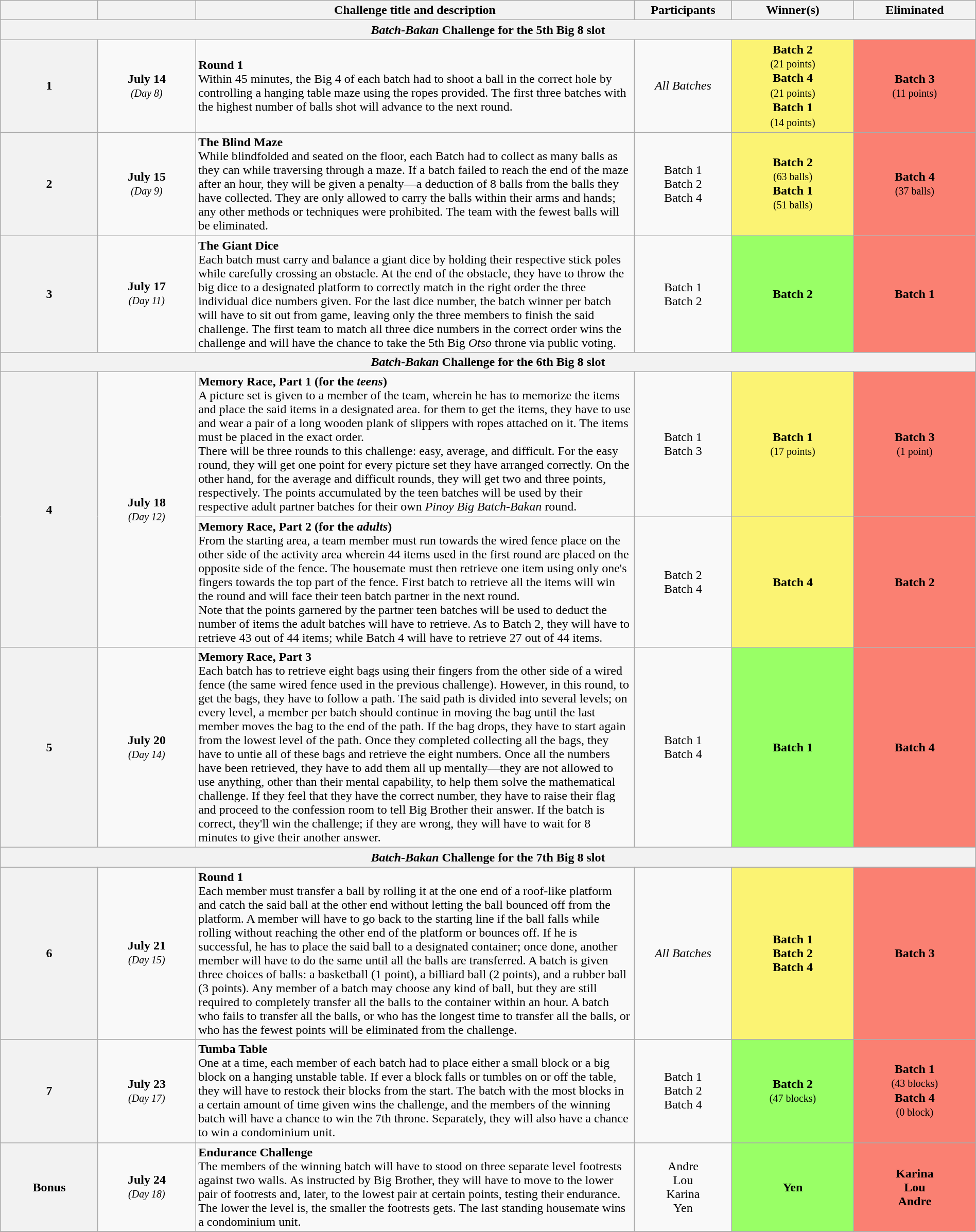<table class="wikitable" style="text-align:center; font-size:100%; line-height:18px;" width="100%">
<tr>
<th style="width: 10%;"></th>
<th style="width: 10%;"></th>
<th style="width: 45%;">Challenge title and description</th>
<th style="width: 10%;">Participants</th>
<th style="width: 12.5%;">Winner(s)</th>
<th style="width: 12.5%;">Eliminated</th>
</tr>
<tr>
<th colspan="7"><em>Batch-Bakan</em> Challenge for the 5th Big 8 slot</th>
</tr>
<tr>
<th>1</th>
<td><strong>July 14</strong><br><small><em>(Day 8)</em></small></td>
<td align="left"><strong>Round 1</strong><br>Within 45 minutes, the Big 4 of each batch had to shoot a ball in the correct hole by controlling a hanging table maze using the ropes provided. The first three batches with the highest number of balls shot will advance to the next round.</td>
<td><em>All Batches</em></td>
<td style="background:#FBF373;" align="center"><strong>Batch 2</strong><br><small>(21 points)</small><br><strong>Batch 4</strong><small><br>(21 points)</small><br><strong>Batch 1</strong><small><br>(14 points)</small></td>
<td style="background:#FA8072;" align="center"><strong>Batch 3</strong><br><small>(11 points)</small></td>
</tr>
<tr>
<th>2</th>
<td><strong>July 15</strong><br><small><em>(Day 9)</em></small></td>
<td align="left"><strong>The Blind Maze</strong><br>While blindfolded and seated on the floor, each Batch had to collect as many balls as they can while traversing through a maze. If a batch failed to reach the end of the maze after an hour, they will be given a penalty—a deduction of 8 balls from the balls they have collected. They are only allowed to carry the balls within their arms and hands; any other methods or techniques were prohibited. The team with the fewest balls will be eliminated.</td>
<td>Batch 1<br>Batch 2<br>Batch 4</td>
<td style="background:#FBF373;" align="center"><strong>Batch 2</strong><br><small>(63 balls)</small><br> <strong>Batch 1</strong><br><small>(51 balls)</small></td>
<td style="background:#FA8072;" align="center"><strong>Batch 4</strong><br><small>(37 balls)</small></td>
</tr>
<tr>
<th>3</th>
<td><strong>July 17</strong><br><small><em>(Day 11)</em></small></td>
<td align="left"><strong>The Giant Dice</strong><br>Each batch must carry and balance a giant dice by holding their respective stick poles while carefully crossing an obstacle. At the end of the obstacle, they have to throw the big dice to a designated platform to correctly match in the right order the three individual dice numbers given. For the last dice number, the batch winner per batch will have to sit out from game, leaving only the three members to finish the said challenge. The first team to match all three dice numbers in the correct order wins the challenge and will have the chance to take the 5th Big <em>Otso</em> throne via public voting.</td>
<td>Batch 1<br>Batch 2</td>
<td style="background:#99FF66;" align="center"><strong>Batch 2</strong></td>
<td style="background:#FA8072;" align="center"><strong>Batch 1</strong></td>
</tr>
<tr>
<th colspan="7"><em>Batch-Bakan</em> Challenge for the 6th Big 8 slot</th>
</tr>
<tr>
<th rowspan="2">4</th>
<td rowspan="2"><strong>July 18</strong><br><small><em>(Day 12)</em></small></td>
<td align="left"><strong>Memory Race, Part 1 (for the <em>teens</em>)</strong><br>A picture set is given to a member of the team, wherein he has to memorize the items and place the said items in a designated area. for them to get the items, they have to use and wear a pair of a long wooden plank of slippers with ropes attached on it. The items must be placed in the exact order.<br>There will be three rounds to this challenge: easy, average, and difficult. For the easy round, they will get one point for every picture set they have arranged correctly. On the other hand, for the average and difficult rounds, they will get two and three points, respectively. The points accumulated by the teen batches will be used by their respective adult partner batches for their own <em>Pinoy Big Batch-Bakan</em> round.</td>
<td>Batch 1<br>Batch 3</td>
<td style="background:#FBF373;" align="center"><strong>Batch 1</strong><br><small>(17 points)</small></td>
<td style="background:#FA8072;" align="center"><strong>Batch 3</strong><br><small>(1 point)</small></td>
</tr>
<tr>
<td align="left"><strong>Memory Race, Part 2 (for the <em>adults</em>)</strong><br>From the starting area, a team member must run towards the wired fence place on the other side of the activity area wherein 44 items used in the first round are placed on the opposite side of the fence. The housemate must then retrieve one item using only one's fingers towards the top part of the fence. First batch to retrieve all the items will win the round and will face their teen batch partner in the next round.<br>Note that the points garnered by the partner teen batches will be used to deduct the number of items the adult batches will have to retrieve. As to Batch 2, they will have to retrieve 43 out of 44 items; while Batch 4 will have to retrieve 27 out of 44 items.</td>
<td>Batch 2<br>Batch 4</td>
<td style="background:#FBF373;" align="center"><strong>Batch 4</strong></td>
<td style="background:#FA8072;" align="center"><strong>Batch 2</strong></td>
</tr>
<tr>
<th>5</th>
<td><strong>July 20</strong><br><small><em>(Day 14)</em></small></td>
<td align="left"><strong>Memory Race, Part 3</strong><br> Each batch has to retrieve eight bags using their fingers from the other side of a wired fence (the same wired fence used in the previous challenge). However, in this round, to get the bags, they have to follow a path. The said path is divided into several levels; on every level, a member per batch should continue in moving the bag until the last member moves the bag to the end of the path. If the bag drops, they have to start again from the lowest level of the path. Once they completed collecting all the bags, they have to untie all of these bags and retrieve the eight numbers. Once all the numbers have been retrieved, they have to add them all up mentally—they are not allowed to use anything, other than their mental capability, to help them solve the mathematical challenge. If they feel that they have the correct number, they have to raise their flag and proceed to the confession room to tell Big Brother their answer. If the batch is correct, they'll win the challenge; if they are wrong, they will have to wait for 8 minutes to give their another answer.</td>
<td>Batch 1<br>Batch 4</td>
<td style="background:#99FF66;" align="center"><strong>Batch 1</strong></td>
<td style="background:#FA8072;" align="center"><strong>Batch 4</strong></td>
</tr>
<tr>
<th colspan="7"><em>Batch-Bakan</em> Challenge for the 7th Big 8 slot</th>
</tr>
<tr>
<th>6</th>
<td><strong>July 21</strong><br><small><em>(Day 15)</em></small></td>
<td align="left"><strong>Round 1</strong><br>Each member must transfer a ball by rolling it at the one end of a roof-like platform and catch the said ball at the other end without letting the ball bounced off from the platform. A member will have to go back to the starting line if the ball falls while rolling without reaching the other end of the platform or bounces off. If he is successful, he has to place the said ball to a designated container; once done, another member will have to do the same until all the balls are transferred. A batch is given three choices of balls: a basketball (1 point), a billiard ball (2 points), and a rubber ball (3 points). Any member of a batch may choose any kind of ball, but they are still required to completely transfer all the balls to the container within an hour. A batch who fails to transfer all the balls, or who has the longest time to transfer all the balls, or who has the fewest points will be eliminated from the challenge.</td>
<td><em>All Batches</em></td>
<td style="background:#FBF373;" align="center"><strong>Batch 1</strong><br><strong>Batch 2</strong><br><strong>Batch 4</strong></td>
<td style="background:#FA8072;" align="center"><strong>Batch 3</strong></td>
</tr>
<tr>
<th>7</th>
<td><strong>July 23</strong><br><small><em>(Day 17)</em></small></td>
<td align="left"><strong>Tumba Table</strong><br>One at a time, each member of each batch had to place either a small block or a big block on a hanging unstable table. If ever a block falls or tumbles on or off the table, they will have to restock their blocks from the start. The batch with the most blocks in a certain amount of time given wins the challenge, and the members of the winning batch will have a chance to win the 7th throne. Separately, they will also have a chance to win a condominium unit.</td>
<td>Batch 1<br>Batch 2<br>Batch 4</td>
<td style="background:#99FF66;" align="center"><strong>Batch 2</strong><br><small>(47 blocks)</small></td>
<td style="background:#FA8072;" align="center"><strong>Batch 1</strong><br><small>(43 blocks)</small><br> <strong>Batch 4</strong><br><small>(0 block)</small></td>
</tr>
<tr>
<th>Bonus</th>
<td><strong>July 24</strong><br><small><em>(Day 18)</em></small></td>
<td align="left"><strong>Endurance Challenge</strong><br>The members of the winning batch will have to stood on three separate level footrests against two walls. As instructed by Big Brother, they will have to move to the lower pair of footrests and, later, to the lowest pair at certain points, testing their endurance. The lower the level is, the smaller the footrests gets. The last standing housemate wins a condominium unit.</td>
<td>Andre<br>Lou<br>Karina<br>Yen</td>
<td style="background:#99FF66;" align="center"><strong>Yen</strong></td>
<td style="background:#FA8072;" align="center"><strong>Karina</strong><br><strong>Lou</strong><br><strong>Andre</strong></td>
</tr>
<tr>
</tr>
</table>
